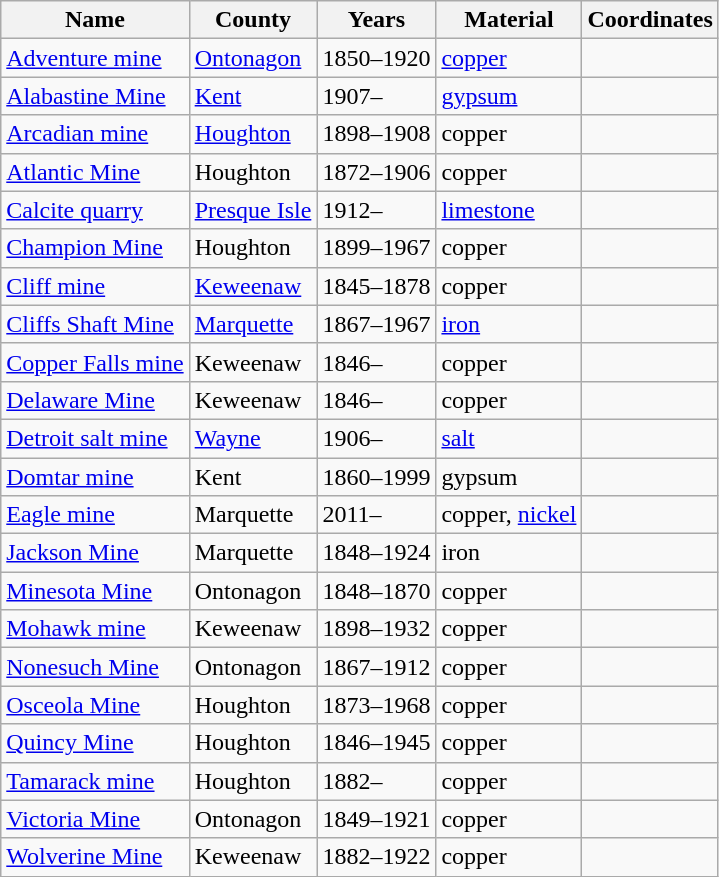<table class="wikitable sortable">
<tr>
<th>Name</th>
<th>County</th>
<th>Years</th>
<th>Material</th>
<th>Coordinates</th>
</tr>
<tr>
<td><a href='#'>Adventure mine</a></td>
<td><a href='#'>Ontonagon</a></td>
<td>1850–1920</td>
<td><a href='#'>copper</a></td>
<td></td>
</tr>
<tr>
<td><a href='#'>Alabastine Mine</a></td>
<td><a href='#'>Kent</a></td>
<td>1907–</td>
<td><a href='#'>gypsum</a></td>
<td></td>
</tr>
<tr>
<td><a href='#'>Arcadian mine</a></td>
<td><a href='#'>Houghton</a></td>
<td>1898–1908</td>
<td>copper</td>
<td></td>
</tr>
<tr>
<td><a href='#'>Atlantic Mine</a></td>
<td>Houghton</td>
<td>1872–1906</td>
<td>copper</td>
<td></td>
</tr>
<tr>
<td><a href='#'>Calcite quarry</a></td>
<td><a href='#'>Presque Isle</a></td>
<td>1912–</td>
<td><a href='#'>limestone</a></td>
<td></td>
</tr>
<tr>
<td><a href='#'>Champion Mine</a></td>
<td>Houghton</td>
<td>1899–1967</td>
<td>copper</td>
<td></td>
</tr>
<tr>
<td><a href='#'>Cliff mine</a></td>
<td><a href='#'>Keweenaw</a></td>
<td>1845–1878</td>
<td>copper</td>
<td></td>
</tr>
<tr>
<td><a href='#'>Cliffs Shaft Mine</a></td>
<td><a href='#'>Marquette</a></td>
<td>1867–1967</td>
<td><a href='#'>iron</a></td>
<td></td>
</tr>
<tr>
<td><a href='#'>Copper Falls mine</a></td>
<td>Keweenaw</td>
<td>1846–</td>
<td>copper</td>
<td></td>
</tr>
<tr>
<td><a href='#'>Delaware Mine</a></td>
<td>Keweenaw</td>
<td>1846–</td>
<td>copper</td>
<td></td>
</tr>
<tr>
<td><a href='#'>Detroit salt mine</a></td>
<td><a href='#'>Wayne</a></td>
<td>1906–</td>
<td><a href='#'>salt</a></td>
<td></td>
</tr>
<tr>
<td><a href='#'>Domtar mine</a></td>
<td>Kent</td>
<td>1860–1999</td>
<td>gypsum</td>
<td></td>
</tr>
<tr>
<td><a href='#'>Eagle mine</a></td>
<td>Marquette</td>
<td>2011–</td>
<td>copper, <a href='#'>nickel</a></td>
<td></td>
</tr>
<tr>
<td><a href='#'>Jackson Mine</a></td>
<td>Marquette</td>
<td>1848–1924</td>
<td>iron</td>
<td></td>
</tr>
<tr>
<td><a href='#'>Minesota Mine</a></td>
<td>Ontonagon</td>
<td>1848–1870</td>
<td>copper</td>
<td></td>
</tr>
<tr>
<td><a href='#'>Mohawk mine</a></td>
<td>Keweenaw</td>
<td>1898–1932</td>
<td>copper</td>
<td></td>
</tr>
<tr>
<td><a href='#'>Nonesuch Mine</a></td>
<td>Ontonagon</td>
<td>1867–1912</td>
<td>copper</td>
<td></td>
</tr>
<tr>
<td><a href='#'>Osceola Mine</a></td>
<td>Houghton</td>
<td>1873–1968</td>
<td>copper</td>
<td></td>
</tr>
<tr>
<td><a href='#'>Quincy Mine</a></td>
<td>Houghton</td>
<td>1846–1945</td>
<td>copper</td>
<td></td>
</tr>
<tr>
<td><a href='#'>Tamarack mine</a></td>
<td>Houghton</td>
<td>1882–</td>
<td>copper</td>
<td></td>
</tr>
<tr>
<td><a href='#'>Victoria Mine</a></td>
<td>Ontonagon</td>
<td>1849–1921</td>
<td>copper</td>
<td></td>
</tr>
<tr>
<td><a href='#'>Wolverine Mine</a></td>
<td>Keweenaw</td>
<td>1882–1922</td>
<td>copper</td>
<td></td>
</tr>
</table>
